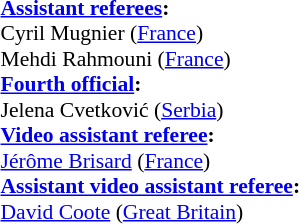<table width=50% style="font-size:90%">
<tr>
<td><br><strong><a href='#'>Assistant referees</a>:</strong>
<br>Cyril Mugnier (<a href='#'>France</a>)
<br>Mehdi Rahmouni (<a href='#'>France</a>)
<br><strong><a href='#'>Fourth official</a>:</strong>
<br>Jelena Cvetković (<a href='#'>Serbia</a>)
<br><strong><a href='#'>Video assistant referee</a>:</strong>
<br><a href='#'>Jérôme Brisard</a> (<a href='#'>France</a>)
<br><strong><a href='#'>Assistant video assistant referee</a>:</strong>
<br><a href='#'>David Coote</a> (<a href='#'>Great Britain</a>)</td>
</tr>
</table>
